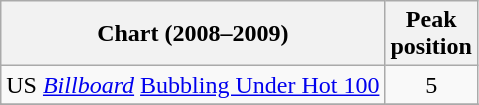<table class="wikitable">
<tr>
<th>Chart (2008–2009)</th>
<th>Peak<br>position</th>
</tr>
<tr>
<td>US <em><a href='#'>Billboard</a></em> <a href='#'>Bubbling Under Hot 100</a></td>
<td align="center">5</td>
</tr>
<tr>
</tr>
<tr>
</tr>
</table>
